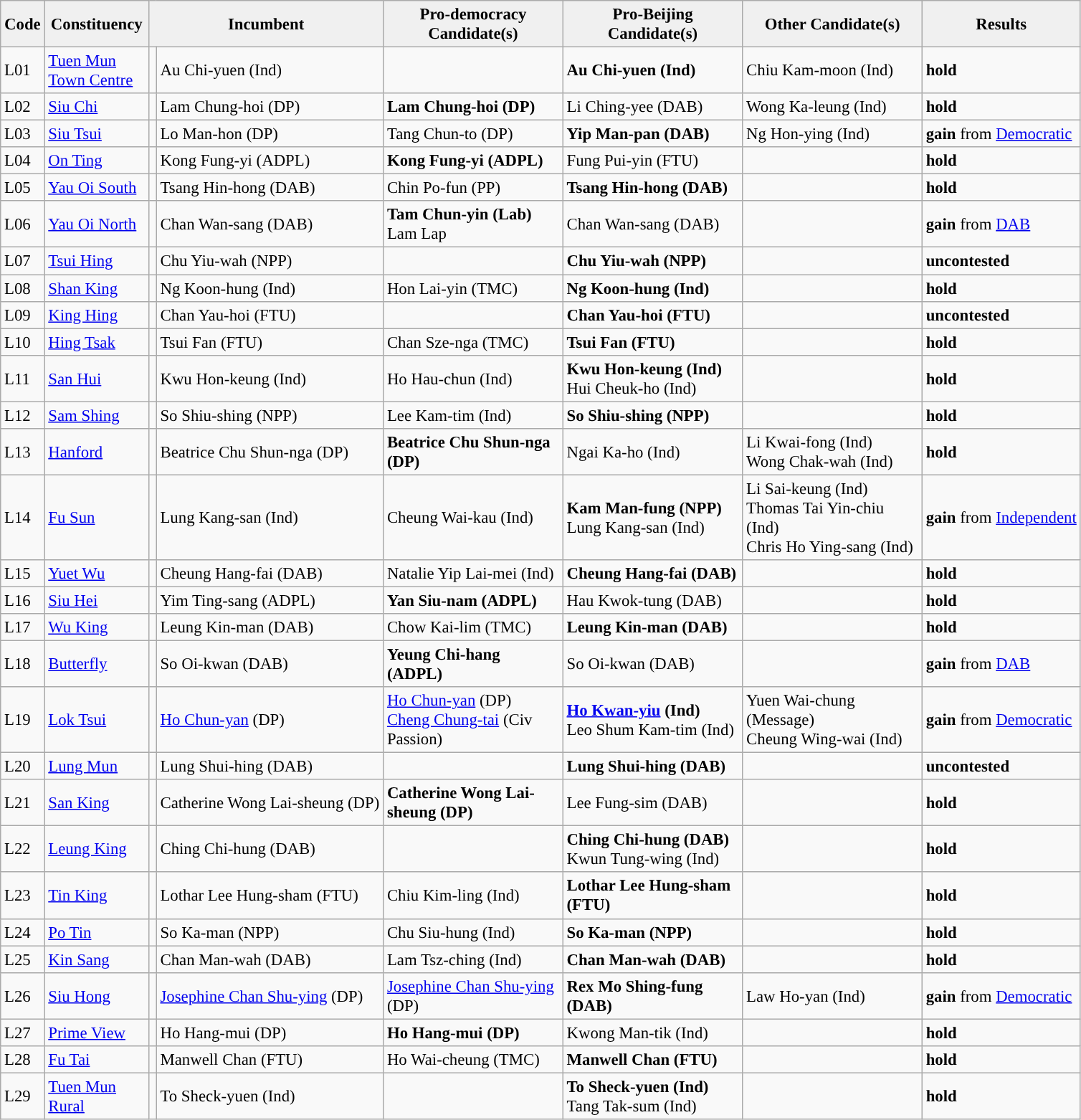<table class="wikitable sortable" style="font-size: 95%;">
<tr>
<th align="center" style="background:#f0f0f0;" width="20px"><strong>Code</strong></th>
<th align="center" style="background:#f0f0f0;" width="90px"><strong>Constituency</strong></th>
<th align="center" style="background:#f0f0f0;" width="120px" colspan=2><strong>Incumbent</strong></th>
<th align="center" style="background:#f0f0f0;" width="160px"><strong>Pro-democracy Candidate(s)</strong></th>
<th align="center" style="background:#f0f0f0;" width="160px"><strong>Pro-Beijing Candidate(s)</strong></th>
<th align="center" style="background:#f0f0f0;" width="160px"><strong>Other Candidate(s)</strong></th>
<th align="center" style="background:#f0f0f0;" width="100px" colspan="2"><strong>Results</strong></th>
</tr>
<tr>
<td>L01</td>
<td><a href='#'>Tuen Mun Town Centre</a></td>
<td></td>
<td>Au Chi-yuen (Ind)</td>
<td></td>
<td><strong>Au Chi-yuen (Ind)</strong></td>
<td>Chiu Kam-moon (Ind)</td>
<td> <strong>hold</strong></td>
</tr>
<tr>
<td>L02</td>
<td><a href='#'>Siu Chi</a></td>
<td></td>
<td>Lam Chung-hoi (DP)</td>
<td><strong>Lam Chung-hoi (DP)</strong></td>
<td>Li Ching-yee (DAB)</td>
<td>Wong Ka-leung (Ind)</td>
<td> <strong>hold</strong></td>
</tr>
<tr>
<td>L03</td>
<td><a href='#'>Siu Tsui</a></td>
<td></td>
<td>Lo Man-hon (DP)</td>
<td>Tang Chun-to (DP)</td>
<td><strong>Yip Man-pan (DAB)</strong></td>
<td>Ng Hon-ying (Ind)</td>
<td> <strong>gain</strong> from <a href='#'>Democratic</a></td>
</tr>
<tr>
<td>L04</td>
<td><a href='#'>On Ting</a></td>
<td></td>
<td>Kong Fung-yi (ADPL)</td>
<td><strong>Kong Fung-yi (ADPL)</strong></td>
<td>Fung Pui-yin (FTU)</td>
<td></td>
<td> <strong>hold</strong></td>
</tr>
<tr>
<td>L05</td>
<td><a href='#'>Yau Oi South</a></td>
<td></td>
<td>Tsang Hin-hong (DAB)</td>
<td>Chin Po-fun (PP)</td>
<td><strong>Tsang Hin-hong (DAB)</strong></td>
<td></td>
<td> <strong>hold</strong></td>
</tr>
<tr>
<td>L06</td>
<td><a href='#'>Yau Oi North</a></td>
<td></td>
<td>Chan Wan-sang (DAB)</td>
<td><strong>Tam Chun-yin (Lab)</strong><br>Lam Lap</td>
<td>Chan Wan-sang (DAB)</td>
<td></td>
<td> <strong>gain</strong> from <a href='#'>DAB</a></td>
</tr>
<tr>
<td>L07</td>
<td><a href='#'>Tsui Hing</a></td>
<td></td>
<td>Chu Yiu-wah (NPP)</td>
<td></td>
<td><strong>Chu Yiu-wah (NPP)</strong></td>
<td></td>
<td> <strong>uncontested</strong></td>
</tr>
<tr>
<td>L08</td>
<td><a href='#'>Shan King</a></td>
<td></td>
<td>Ng Koon-hung (Ind)</td>
<td>Hon Lai-yin (TMC)</td>
<td><strong>Ng Koon-hung (Ind)</strong></td>
<td></td>
<td> <strong>hold</strong></td>
</tr>
<tr>
<td>L09</td>
<td><a href='#'>King Hing</a></td>
<td></td>
<td>Chan Yau-hoi (FTU)</td>
<td></td>
<td><strong>Chan Yau-hoi (FTU)</strong></td>
<td></td>
<td> <strong>uncontested</strong></td>
</tr>
<tr>
<td>L10</td>
<td><a href='#'>Hing Tsak</a></td>
<td></td>
<td>Tsui Fan (FTU)</td>
<td>Chan Sze-nga (TMC)</td>
<td><strong>Tsui Fan (FTU)</strong></td>
<td></td>
<td> <strong>hold</strong></td>
</tr>
<tr>
<td>L11</td>
<td><a href='#'>San Hui</a></td>
<td></td>
<td>Kwu Hon-keung (Ind)</td>
<td>Ho Hau-chun (Ind)</td>
<td><strong>Kwu Hon-keung (Ind)</strong><br>Hui Cheuk-ho (Ind)</td>
<td></td>
<td> <strong>hold</strong></td>
</tr>
<tr>
<td>L12</td>
<td><a href='#'>Sam Shing</a></td>
<td></td>
<td>So Shiu-shing (NPP)</td>
<td>Lee Kam-tim (Ind)</td>
<td><strong>So Shiu-shing (NPP)</strong></td>
<td></td>
<td> <strong>hold</strong></td>
</tr>
<tr>
<td>L13</td>
<td><a href='#'>Hanford</a></td>
<td></td>
<td>Beatrice Chu Shun-nga (DP)</td>
<td><strong>Beatrice Chu Shun-nga (DP)</strong></td>
<td>Ngai Ka-ho (Ind)</td>
<td>Li Kwai-fong (Ind)<br>Wong Chak-wah (Ind)</td>
<td> <strong>hold</strong></td>
</tr>
<tr>
<td>L14</td>
<td><a href='#'>Fu Sun</a></td>
<td></td>
<td>Lung Kang-san (Ind)</td>
<td>Cheung Wai-kau (Ind)</td>
<td><strong>Kam Man-fung (NPP)</strong><br>Lung Kang-san (Ind)</td>
<td>Li Sai-keung (Ind) <br>Thomas Tai Yin-chiu (Ind)<br>Chris Ho Ying-sang (Ind)</td>
<td> <strong>gain</strong> from <a href='#'>Independent</a></td>
</tr>
<tr>
<td>L15</td>
<td><a href='#'>Yuet Wu</a></td>
<td></td>
<td>Cheung Hang-fai (DAB)</td>
<td>Natalie Yip Lai-mei (Ind)</td>
<td><strong>Cheung Hang-fai (DAB)</strong></td>
<td></td>
<td> <strong>hold</strong></td>
</tr>
<tr>
<td>L16</td>
<td><a href='#'>Siu Hei</a></td>
<td></td>
<td>Yim Ting-sang (ADPL)</td>
<td><strong>Yan Siu-nam (ADPL)</strong></td>
<td>Hau Kwok-tung (DAB)</td>
<td></td>
<td> <strong>hold</strong></td>
</tr>
<tr>
<td>L17</td>
<td><a href='#'>Wu King</a></td>
<td></td>
<td>Leung Kin-man (DAB)</td>
<td>Chow Kai-lim (TMC)</td>
<td><strong>Leung Kin-man (DAB)</strong></td>
<td></td>
<td> <strong>hold</strong></td>
</tr>
<tr>
<td>L18</td>
<td><a href='#'>Butterfly</a></td>
<td></td>
<td>So Oi-kwan (DAB)</td>
<td><strong>Yeung Chi-hang (ADPL)</strong></td>
<td>So Oi-kwan (DAB)</td>
<td></td>
<td> <strong>gain</strong> from <a href='#'>DAB</a></td>
</tr>
<tr>
<td>L19</td>
<td><a href='#'>Lok Tsui</a></td>
<td></td>
<td><a href='#'>Ho Chun-yan</a> (DP)</td>
<td><a href='#'>Ho Chun-yan</a> (DP)<br><a href='#'>Cheng Chung-tai</a> (Civ Passion)</td>
<td><strong><a href='#'>Ho Kwan-yiu</a> (Ind)</strong><br>Leo Shum Kam-tim (Ind)</td>
<td>Yuen Wai-chung (Message)<br>Cheung Wing-wai (Ind)</td>
<td> <strong>gain</strong> from <a href='#'>Democratic</a></td>
</tr>
<tr>
<td>L20</td>
<td><a href='#'>Lung Mun</a></td>
<td></td>
<td>Lung Shui-hing (DAB)</td>
<td></td>
<td><strong>Lung Shui-hing (DAB)</strong></td>
<td></td>
<td> <strong>uncontested</strong></td>
</tr>
<tr>
<td>L21</td>
<td><a href='#'>San King</a></td>
<td></td>
<td>Catherine Wong Lai-sheung (DP)</td>
<td><strong>Catherine Wong Lai-sheung (DP)</strong></td>
<td>Lee Fung-sim (DAB)</td>
<td></td>
<td> <strong>hold</strong></td>
</tr>
<tr>
<td>L22</td>
<td><a href='#'>Leung King</a></td>
<td></td>
<td>Ching Chi-hung (DAB)</td>
<td></td>
<td><strong>Ching Chi-hung (DAB) </strong><br>Kwun Tung-wing (Ind)</td>
<td></td>
<td> <strong>hold</strong></td>
</tr>
<tr>
<td>L23</td>
<td><a href='#'>Tin King</a></td>
<td></td>
<td>Lothar Lee Hung-sham (FTU)</td>
<td>Chiu Kim-ling (Ind)</td>
<td><strong>Lothar Lee Hung-sham (FTU)</strong></td>
<td></td>
<td> <strong>hold</strong></td>
</tr>
<tr>
<td>L24</td>
<td><a href='#'>Po Tin</a></td>
<td></td>
<td>So Ka-man (NPP)</td>
<td>Chu Siu-hung (Ind)</td>
<td><strong>So Ka-man (NPP)</strong></td>
<td></td>
<td> <strong>hold</strong></td>
</tr>
<tr>
<td>L25</td>
<td><a href='#'>Kin Sang</a></td>
<td></td>
<td>Chan Man-wah (DAB)</td>
<td>Lam Tsz-ching (Ind)</td>
<td><strong>Chan Man-wah (DAB)</strong></td>
<td></td>
<td> <strong>hold</strong></td>
</tr>
<tr>
<td>L26</td>
<td><a href='#'>Siu Hong</a></td>
<td></td>
<td><a href='#'>Josephine Chan Shu-ying</a> (DP)</td>
<td><a href='#'>Josephine Chan Shu-ying</a> (DP)</td>
<td><strong>Rex Mo Shing-fung (DAB)</strong></td>
<td>Law Ho-yan (Ind)</td>
<td> <strong>gain</strong> from <a href='#'>Democratic</a></td>
</tr>
<tr>
<td>L27</td>
<td><a href='#'>Prime View</a></td>
<td></td>
<td>Ho Hang-mui (DP)</td>
<td><strong>Ho Hang-mui (DP)</strong></td>
<td>Kwong Man-tik (Ind)</td>
<td></td>
<td> <strong>hold</strong></td>
</tr>
<tr>
<td>L28</td>
<td><a href='#'>Fu Tai</a></td>
<td></td>
<td>Manwell Chan (FTU)</td>
<td>Ho Wai-cheung (TMC)</td>
<td><strong>Manwell Chan (FTU)</strong></td>
<td></td>
<td> <strong>hold</strong></td>
</tr>
<tr>
<td>L29</td>
<td><a href='#'>Tuen Mun Rural</a></td>
<td></td>
<td>To Sheck-yuen (Ind)</td>
<td></td>
<td><strong>To Sheck-yuen (Ind)</strong><br>Tang Tak-sum (Ind)</td>
<td></td>
<td> <strong>hold</strong></td>
</tr>
</table>
